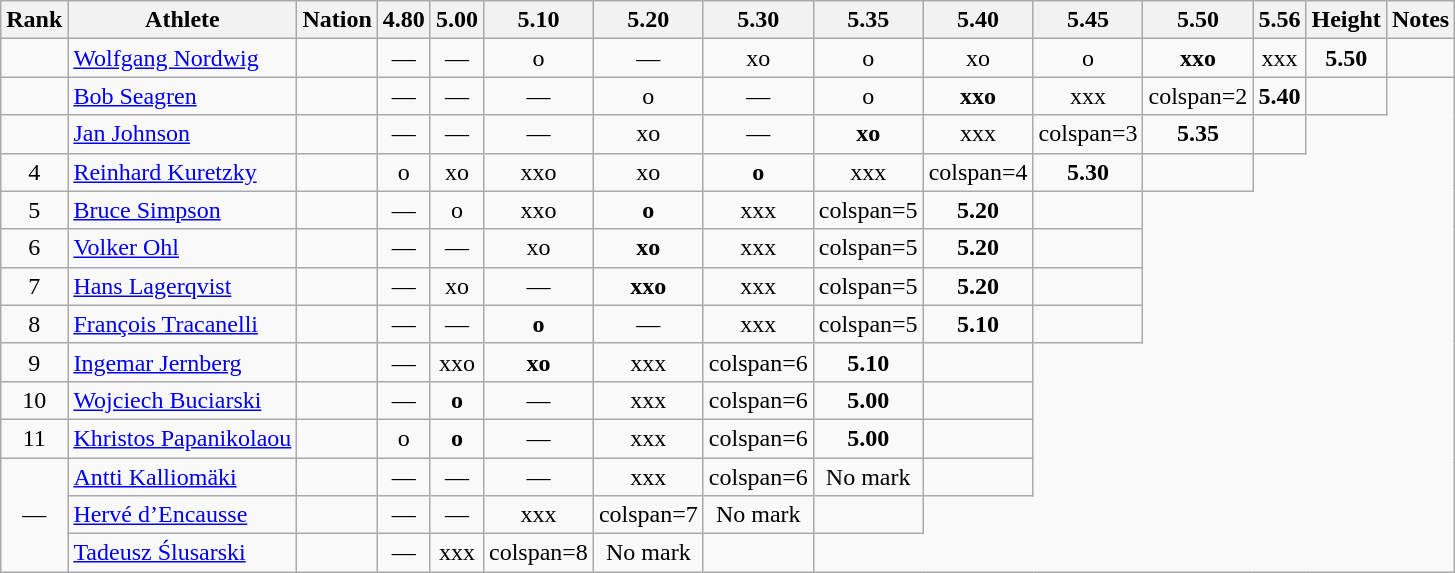<table class="wikitable sortable" style="text-align:center">
<tr>
<th>Rank</th>
<th>Athlete</th>
<th>Nation</th>
<th>4.80</th>
<th>5.00</th>
<th>5.10</th>
<th>5.20</th>
<th>5.30</th>
<th>5.35</th>
<th>5.40</th>
<th>5.45</th>
<th>5.50</th>
<th>5.56</th>
<th>Height</th>
<th>Notes</th>
</tr>
<tr>
<td></td>
<td align=left><a href='#'>Wolfgang Nordwig</a></td>
<td align=left></td>
<td>—</td>
<td>—</td>
<td>o</td>
<td>—</td>
<td>xo</td>
<td>o</td>
<td>xo</td>
<td>o</td>
<td><strong>xxo</strong></td>
<td>xxx</td>
<td><strong>5.50</strong></td>
<td></td>
</tr>
<tr>
<td></td>
<td align=left><a href='#'>Bob Seagren</a></td>
<td align=left></td>
<td>—</td>
<td>—</td>
<td>—</td>
<td>o</td>
<td>—</td>
<td>o</td>
<td><strong>xxo</strong></td>
<td>xxx</td>
<td>colspan=2 </td>
<td><strong>5.40</strong></td>
<td></td>
</tr>
<tr>
<td></td>
<td align=left><a href='#'>Jan Johnson</a></td>
<td align=left></td>
<td>—</td>
<td>—</td>
<td>—</td>
<td>xo</td>
<td>—</td>
<td><strong>xo</strong></td>
<td>xxx</td>
<td>colspan=3 </td>
<td><strong>5.35</strong></td>
<td></td>
</tr>
<tr>
<td>4</td>
<td align=left><a href='#'>Reinhard Kuretzky</a></td>
<td align=left></td>
<td>o</td>
<td>xo</td>
<td>xxo</td>
<td>xo</td>
<td><strong>o</strong></td>
<td>xxx</td>
<td>colspan=4 </td>
<td><strong>5.30</strong></td>
<td></td>
</tr>
<tr>
<td>5</td>
<td align=left><a href='#'>Bruce Simpson</a></td>
<td align=left></td>
<td>—</td>
<td>o</td>
<td>xxo</td>
<td><strong>o</strong></td>
<td>xxx</td>
<td>colspan=5 </td>
<td><strong>5.20</strong></td>
<td></td>
</tr>
<tr>
<td>6</td>
<td align=left><a href='#'>Volker Ohl</a></td>
<td align=left></td>
<td>—</td>
<td>—</td>
<td>xo</td>
<td><strong>xo</strong></td>
<td>xxx</td>
<td>colspan=5 </td>
<td><strong>5.20</strong></td>
<td></td>
</tr>
<tr>
<td>7</td>
<td align=left><a href='#'>Hans Lagerqvist</a></td>
<td align=left></td>
<td>—</td>
<td>xo</td>
<td>—</td>
<td><strong>xxo</strong></td>
<td>xxx</td>
<td>colspan=5 </td>
<td><strong>5.20</strong></td>
<td></td>
</tr>
<tr>
<td>8</td>
<td align=left><a href='#'>François Tracanelli</a></td>
<td align=left></td>
<td>—</td>
<td>—</td>
<td><strong>o</strong></td>
<td>—</td>
<td>xxx</td>
<td>colspan=5 </td>
<td><strong>5.10</strong></td>
<td></td>
</tr>
<tr>
<td>9</td>
<td align=left><a href='#'>Ingemar Jernberg</a></td>
<td align=left></td>
<td>—</td>
<td>xxo</td>
<td><strong>xo</strong></td>
<td>xxx</td>
<td>colspan=6 </td>
<td><strong>5.10</strong></td>
<td></td>
</tr>
<tr>
<td>10</td>
<td align=left><a href='#'>Wojciech Buciarski</a></td>
<td align=left></td>
<td>—</td>
<td><strong>o</strong></td>
<td>—</td>
<td>xxx</td>
<td>colspan=6 </td>
<td><strong>5.00</strong></td>
<td></td>
</tr>
<tr>
<td>11</td>
<td align=left><a href='#'>Khristos Papanikolaou</a></td>
<td align=left></td>
<td>o</td>
<td><strong>o</strong></td>
<td>—</td>
<td>xxx</td>
<td>colspan=6 </td>
<td><strong>5.00</strong></td>
<td></td>
</tr>
<tr>
<td rowspan=3 data-sort-value=12>—</td>
<td align=left><a href='#'>Antti Kalliomäki</a></td>
<td align=left></td>
<td>—</td>
<td>—</td>
<td>—</td>
<td>xxx</td>
<td>colspan=6 </td>
<td data-sort-value=1.00>No mark</td>
<td></td>
</tr>
<tr>
<td align=left><a href='#'>Hervé d’Encausse</a></td>
<td align=left></td>
<td>—</td>
<td>—</td>
<td>xxx</td>
<td>colspan=7 </td>
<td data-sort-value=1.00>No mark</td>
<td></td>
</tr>
<tr>
<td align=left><a href='#'>Tadeusz Ślusarski</a></td>
<td align=left></td>
<td>—</td>
<td>xxx</td>
<td>colspan=8 </td>
<td data-sort-value=1.00>No mark</td>
<td></td>
</tr>
</table>
